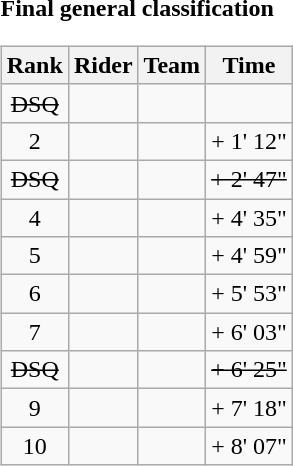<table>
<tr>
<td><strong>Final general classification</strong><br><table class="wikitable">
<tr>
<th scope="col">Rank</th>
<th scope="col">Rider</th>
<th scope="col">Team</th>
<th scope="col">Time</th>
</tr>
<tr>
<td style="text-align:center;"><s>DSQ</s></td>
<td><s></s></td>
<td><s></s></td>
<td style="text-align:right;"><s></s></td>
</tr>
<tr>
<td style="text-align:center;">2</td>
<td></td>
<td></td>
<td style="text-align:right;">+ 1' 12"</td>
</tr>
<tr>
<td style="text-align:center;"><s>DSQ</s></td>
<td><s></s></td>
<td><s></s></td>
<td style="text-align:right;"><s> + 2' 47"</s> </td>
</tr>
<tr>
<td style="text-align:center;">4</td>
<td></td>
<td></td>
<td style="text-align:right;">+ 4' 35"</td>
</tr>
<tr>
<td style="text-align:center;">5</td>
<td></td>
<td></td>
<td style="text-align:right;">+ 4' 59"</td>
</tr>
<tr>
<td style="text-align:center;">6</td>
<td></td>
<td></td>
<td style="text-align:right;">+ 5' 53"</td>
</tr>
<tr>
<td style="text-align:center;">7</td>
<td></td>
<td></td>
<td style="text-align:right;">+ 6' 03"</td>
</tr>
<tr>
<td style="text-align:center;"><s>DSQ</s></td>
<td><s></s></td>
<td><s></s></td>
<td style="text-align:right;"><s>+ 6' 25"</s></td>
</tr>
<tr>
<td style="text-align:center;">9</td>
<td></td>
<td></td>
<td style="text-align:right;">+ 7' 18"</td>
</tr>
<tr>
<td style="text-align:center;">10</td>
<td></td>
<td></td>
<td style="text-align:right;">+ 8' 07"</td>
</tr>
</table>
</td>
</tr>
</table>
